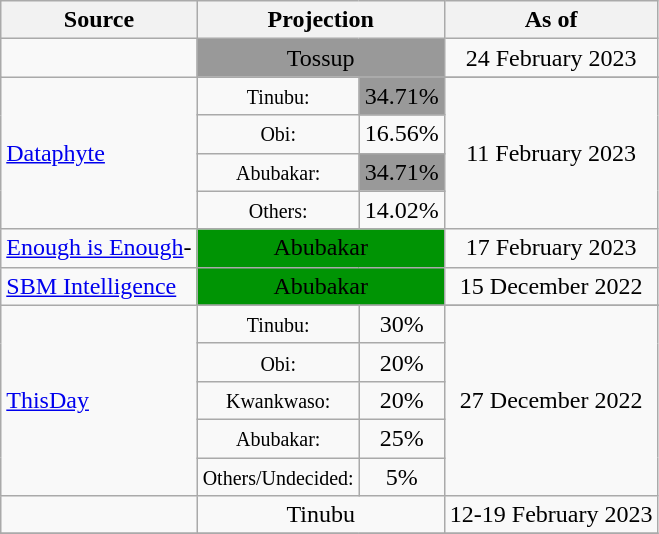<table class="wikitable" style="text-align:center">
<tr>
<th>Source</th>
<th colspan=2>Projection</th>
<th>As of</th>
</tr>
<tr>
<td align="left"></td>
<td colspan=2 bgcolor=#999999>Tossup</td>
<td>24 February 2023</td>
</tr>
<tr>
<td rowspan=5 align="left"><a href='#'>Dataphyte</a></td>
</tr>
<tr>
<td><small>Tinubu:</small></td>
<td bgcolor=#999999>34.71%</td>
<td rowspan=4>11 February 2023</td>
</tr>
<tr>
<td><small>Obi:</small></td>
<td>16.56%</td>
</tr>
<tr>
<td><small>Abubakar:</small></td>
<td bgcolor=#999999>34.71%</td>
</tr>
<tr>
<td><small>Others:</small></td>
<td>14.02%</td>
</tr>
<tr>
<td align="left"><a href='#'>Enough is Enough</a>-<br></td>
<td colspan=2 bgcolor=#009404>Abubakar</td>
<td>17 February 2023</td>
</tr>
<tr>
<td align="left"><a href='#'>SBM Intelligence</a></td>
<td colspan=2 bgcolor=#009404>Abubakar</td>
<td>15 December 2022</td>
</tr>
<tr>
<td rowspan=6 align="left"><a href='#'>ThisDay</a></td>
</tr>
<tr>
<td><small>Tinubu:</small></td>
<td>30%</td>
<td rowspan=5>27 December 2022</td>
</tr>
<tr>
<td><small>Obi:</small></td>
<td>20%</td>
</tr>
<tr>
<td><small>Kwankwaso:</small></td>
<td>20%</td>
</tr>
<tr>
<td><small>Abubakar:</small></td>
<td>25%</td>
</tr>
<tr>
<td><small>Others/Undecided:</small></td>
<td>5%</td>
</tr>
<tr>
<td align="left"></td>
<td colspan=2 >Tinubu</td>
<td>12-19 February 2023</td>
</tr>
<tr>
</tr>
</table>
